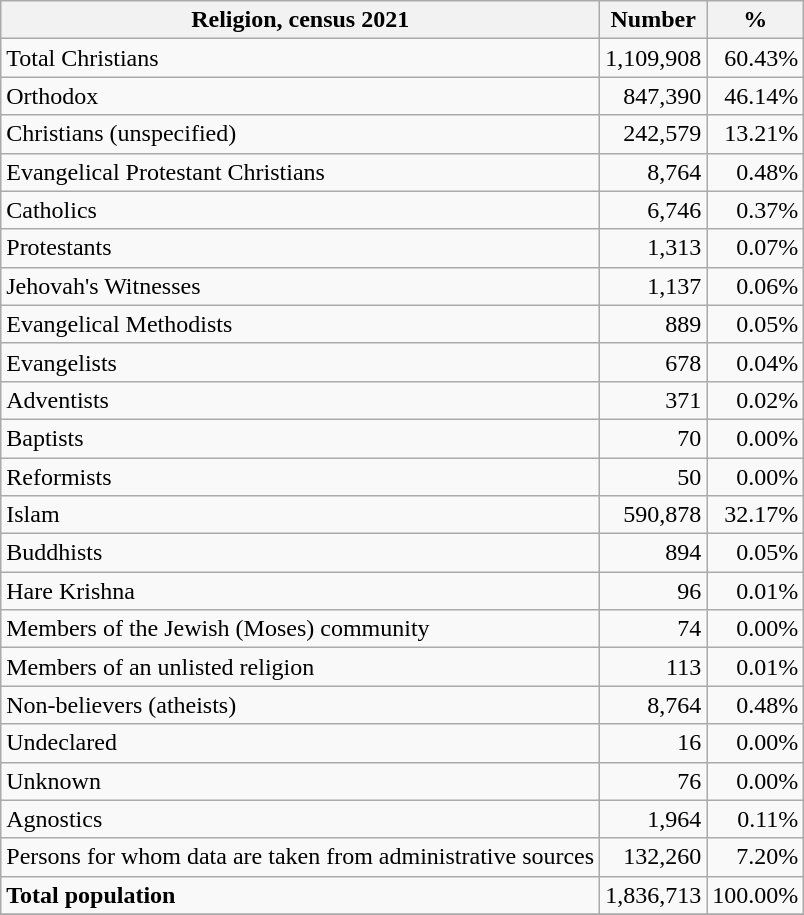<table class="wikitable sortable" style="text-align:right">
<tr>
<th align=left>Religion, census 2021</th>
<th>Number</th>
<th>%</th>
</tr>
<tr>
<td align=left>Total Christians</td>
<td>1,109,908</td>
<td>60.43%</td>
</tr>
<tr>
<td align=left>Orthodox</td>
<td>847,390</td>
<td>46.14%</td>
</tr>
<tr>
<td align=left>Christians (unspecified)</td>
<td>242,579</td>
<td>13.21%</td>
</tr>
<tr>
<td align=left>Evangelical Protestant Christians</td>
<td>8,764</td>
<td>0.48%</td>
</tr>
<tr>
<td align=left>Catholics</td>
<td>6,746</td>
<td>0.37%</td>
</tr>
<tr>
<td align=left>Protestants</td>
<td>1,313</td>
<td>0.07%</td>
</tr>
<tr>
<td align=left>Jehovah's Witnesses</td>
<td>1,137</td>
<td>0.06%</td>
</tr>
<tr>
<td align=left>Evangelical Methodists</td>
<td>889</td>
<td>0.05%</td>
</tr>
<tr>
<td align=left>Evangelists</td>
<td>678</td>
<td>0.04%</td>
</tr>
<tr>
<td align=left>Adventists</td>
<td>371</td>
<td>0.02%</td>
</tr>
<tr>
<td align=left>Baptists</td>
<td>70</td>
<td>0.00%</td>
</tr>
<tr>
<td align=left>Reformists</td>
<td>50</td>
<td>0.00%</td>
</tr>
<tr>
<td align=left>Islam</td>
<td>590,878</td>
<td>32.17%</td>
</tr>
<tr>
<td align=left>Buddhists</td>
<td>894</td>
<td>0.05%</td>
</tr>
<tr>
<td align=left>Hare Krishna</td>
<td>96</td>
<td>0.01%</td>
</tr>
<tr>
<td align=left>Members of the Jewish (Moses) community</td>
<td>74</td>
<td>0.00%</td>
</tr>
<tr>
<td align=left>Members of an unlisted religion</td>
<td>113</td>
<td>0.01%</td>
</tr>
<tr>
<td align=left>Non-believers (atheists)</td>
<td>8,764</td>
<td>0.48%</td>
</tr>
<tr>
<td align=left>Undeclared</td>
<td>16</td>
<td>0.00%</td>
</tr>
<tr>
<td align=left>Unknown</td>
<td>76</td>
<td>0.00%</td>
</tr>
<tr>
<td align=left>Agnostics</td>
<td>1,964</td>
<td>0.11%</td>
</tr>
<tr>
<td align=left>Persons for whom data are taken from administrative sources </td>
<td>132,260</td>
<td>7.20%</td>
</tr>
<tr>
<td align=left><strong>Total population</strong></td>
<td>1,836,713</td>
<td>100.00%</td>
</tr>
<tr>
</tr>
</table>
